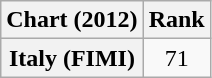<table class="wikitable plainrowheaders">
<tr>
<th>Chart (2012)</th>
<th>Rank</th>
</tr>
<tr>
<th scope="row">Italy (FIMI)</th>
<td style="text-align:center;">71</td>
</tr>
</table>
